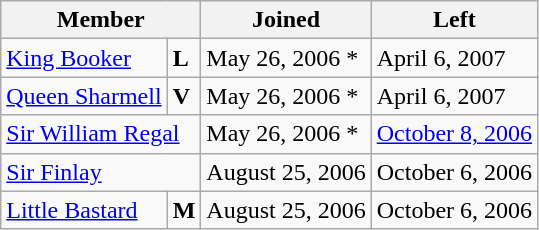<table class="wikitable">
<tr>
<th colspan="2">Member</th>
<th>Joined</th>
<th>Left</th>
</tr>
<tr>
<td><a href='#'>King Booker</a></td>
<td><strong>L</strong></td>
<td>May 26, 2006 *</td>
<td>April 6, 2007</td>
</tr>
<tr>
<td><a href='#'>Queen Sharmell</a></td>
<td><strong>V</strong></td>
<td>May 26, 2006 *</td>
<td>April 6, 2007</td>
</tr>
<tr>
<td colspan="2"><a href='#'>Sir William Regal</a></td>
<td>May 26, 2006 *</td>
<td><a href='#'>October 8, 2006</a></td>
</tr>
<tr>
<td colspan="2"><a href='#'>Sir Finlay</a></td>
<td>August 25, 2006</td>
<td>October 6, 2006</td>
</tr>
<tr>
<td><a href='#'>Little Bastard</a></td>
<td><strong>M</strong></td>
<td>August 25, 2006</td>
<td>October 6, 2006</td>
</tr>
</table>
